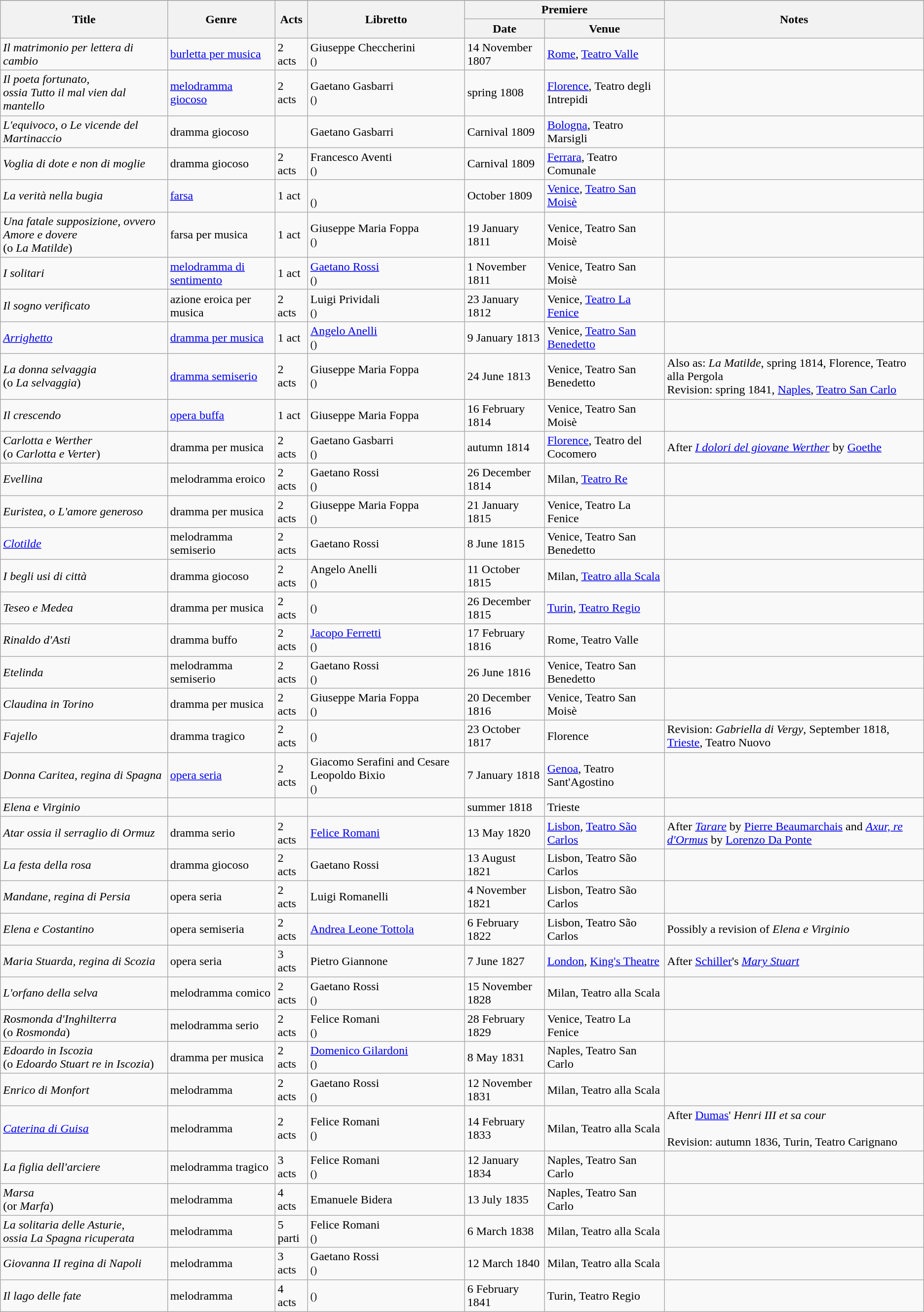<table class = "wikitable sortable plainrowheaders">
<tr>
</tr>
<tr>
<th rowspan="2">Title</th>
<th rowspan="2">Genre</th>
<th rowspan="2">Acts</th>
<th rowspan="2">Libretto</th>
<th colspan="2">Premiere</th>
<th rowspan="2" class="unsortable">Notes</th>
</tr>
<tr>
<th>Date</th>
<th>Venue</th>
</tr>
<tr>
<td> <em>Il matrimonio per lettera di cambio</em></td>
<td><a href='#'>burletta per musica</a></td>
<td>2 acts</td>
<td> Giuseppe Checcherini<br><small>()</small></td>
<td> 14 November 1807</td>
<td><a href='#'>Rome</a>, <a href='#'>Teatro Valle</a></td>
<td></td>
</tr>
<tr>
<td> <em>Il poeta fortunato,<br>ossia Tutto il mal vien dal mantello</em></td>
<td><a href='#'>melodramma giocoso</a></td>
<td>2 acts</td>
<td> Gaetano Gasbarri<br><small>()</small></td>
<td> spring 1808</td>
<td><a href='#'>Florence</a>, Teatro degli Intrepidi</td>
<td></td>
</tr>
<tr>
<td> <em>L'equivoco, o Le vicende del Martinaccio</em></td>
<td>dramma giocoso</td>
<td></td>
<td> Gaetano Gasbarri</td>
<td> Carnival 1809</td>
<td><a href='#'>Bologna</a>, Teatro Marsigli</td>
<td></td>
</tr>
<tr>
<td> <em>Voglia di dote e non di moglie</em></td>
<td>dramma giocoso</td>
<td>2 acts</td>
<td> Francesco Aventi<br><small>()</small></td>
<td> Carnival 1809</td>
<td><a href='#'>Ferrara</a>, Teatro Comunale</td>
<td></td>
</tr>
<tr>
<td> <em>La verità nella bugia</em></td>
<td><a href='#'>farsa</a></td>
<td>1 act</td>
<td><br><small>()</small></td>
<td> October 1809</td>
<td><a href='#'>Venice</a>, <a href='#'>Teatro San Moisè</a></td>
<td></td>
</tr>
<tr>
<td> <em>Una fatale supposizione, ovvero Amore e dovere</em><br>(o <em>La Matilde</em>)</td>
<td>farsa per musica</td>
<td>1 act</td>
<td> Giuseppe Maria Foppa<br><small>()</small></td>
<td> 19 January 1811</td>
<td>Venice, Teatro San Moisè</td>
<td></td>
</tr>
<tr>
<td> <em>I solitari</em></td>
<td><a href='#'>melodramma di sentimento</a></td>
<td>1 act</td>
<td> <a href='#'>Gaetano Rossi</a><br><small>()</small></td>
<td> 1 November 1811</td>
<td>Venice, Teatro San Moisè</td>
<td></td>
</tr>
<tr>
<td> <em>Il sogno verificato</em></td>
<td>azione eroica per musica</td>
<td>2 acts</td>
<td> Luigi Prividali<br><small>()</small></td>
<td> 23 January 1812</td>
<td>Venice, <a href='#'>Teatro La Fenice</a></td>
<td></td>
</tr>
<tr>
<td> <em><a href='#'>Arrighetto</a></em></td>
<td><a href='#'>dramma per musica</a></td>
<td>1 act</td>
<td> <a href='#'>Angelo Anelli</a><br><small>()</small></td>
<td> 9 January 1813</td>
<td>Venice, <a href='#'>Teatro San Benedetto</a></td>
<td></td>
</tr>
<tr>
<td> <em>La donna selvaggia</em><br>(o <em>La selvaggia</em>)</td>
<td><a href='#'>dramma semiserio</a></td>
<td>2 acts</td>
<td> Giuseppe Maria Foppa<br><small>()</small></td>
<td> 24 June 1813</td>
<td>Venice, Teatro San Benedetto</td>
<td>Also as: <em>La Matilde</em>, spring 1814, Florence, Teatro alla Pergola <br>Revision: spring 1841, <a href='#'>Naples</a>, <a href='#'>Teatro San Carlo</a></td>
</tr>
<tr>
<td> <em>Il crescendo</em></td>
<td><a href='#'>opera buffa</a></td>
<td>1 act</td>
<td> Giuseppe Maria Foppa</td>
<td> 16 February 1814</td>
<td>Venice, Teatro San Moisè</td>
<td></td>
</tr>
<tr>
<td> <em>Carlotta e Werther</em><br>(o <em>Carlotta e Verter</em>)</td>
<td>dramma per musica</td>
<td>2 acts</td>
<td> Gaetano Gasbarri<br><small>()</small></td>
<td> autumn 1814</td>
<td><a href='#'>Florence</a>, Teatro del Cocomero</td>
<td>After <em><a href='#'>I dolori del giovane Werther</a></em> by <a href='#'>Goethe</a></td>
</tr>
<tr>
<td> <em>Evellina</em></td>
<td>melodramma eroico</td>
<td>2 acts</td>
<td> Gaetano Rossi<br><small>()</small></td>
<td> 26 December 1814</td>
<td>Milan, <a href='#'>Teatro Re</a></td>
<td></td>
</tr>
<tr>
<td> <em>Euristea, o L'amore generoso</em></td>
<td>dramma per musica</td>
<td>2 acts</td>
<td> Giuseppe Maria Foppa<br><small>()</small></td>
<td> 21 January 1815</td>
<td>Venice, Teatro La Fenice</td>
<td></td>
</tr>
<tr>
<td> <em><a href='#'>Clotilde</a></em></td>
<td>melodramma semiserio</td>
<td>2 acts</td>
<td> Gaetano Rossi</td>
<td> 8 June 1815</td>
<td>Venice, Teatro San Benedetto</td>
<td></td>
</tr>
<tr>
<td> <em>I begli usi di città</em></td>
<td>dramma giocoso</td>
<td>2 acts</td>
<td> Angelo Anelli<br><small>()</small></td>
<td> 11 October 1815</td>
<td>Milan, <a href='#'>Teatro alla Scala</a></td>
<td></td>
</tr>
<tr>
<td> <em>Teseo e Medea</em></td>
<td>dramma per musica</td>
<td>2 acts</td>
<td><small>()</small></td>
<td> 26 December 1815</td>
<td><a href='#'>Turin</a>, <a href='#'>Teatro Regio</a></td>
<td></td>
</tr>
<tr>
<td> <em>Rinaldo d'Asti</em></td>
<td>dramma buffo</td>
<td>2 acts</td>
<td> <a href='#'>Jacopo Ferretti</a> <br><small>()</small></td>
<td> 17 February 1816</td>
<td>Rome, Teatro Valle</td>
<td></td>
</tr>
<tr>
<td> <em>Etelinda</em></td>
<td>melodramma semiserio</td>
<td>2 acts</td>
<td> Gaetano Rossi<br><small>()</small></td>
<td> 26 June 1816</td>
<td>Venice, Teatro San Benedetto</td>
<td></td>
</tr>
<tr>
<td> <em>Claudina in Torino</em></td>
<td>dramma per musica</td>
<td>2 acts</td>
<td> Giuseppe Maria Foppa<br><small>()</small></td>
<td> 20 December 1816</td>
<td>Venice, Teatro San Moisè</td>
<td></td>
</tr>
<tr>
<td> <em>Fajello</em></td>
<td>dramma tragico</td>
<td>2 acts</td>
<td><small>()</small></td>
<td> 23 October 1817</td>
<td>Florence</td>
<td>Revision: <em>Gabriella di Vergy</em>, September 1818, <a href='#'>Trieste</a>, Teatro Nuovo</td>
</tr>
<tr>
<td> <em>Donna Caritea, regina di Spagna</em></td>
<td><a href='#'>opera seria</a></td>
<td>2 acts</td>
<td> Giacomo Serafini and Cesare Leopoldo Bixio<br><small>()</small></td>
<td> 7 January 1818</td>
<td><a href='#'>Genoa</a>, Teatro Sant'Agostino</td>
<td></td>
</tr>
<tr>
<td> <em>Elena e Virginio</em></td>
<td></td>
<td></td>
<td></td>
<td> summer 1818</td>
<td>Trieste</td>
<td></td>
</tr>
<tr>
<td> <em>Atar ossia il serraglio di Ormuz</em></td>
<td>dramma serio</td>
<td>2 acts</td>
<td> <a href='#'>Felice Romani</a></td>
<td> 13 May 1820</td>
<td><a href='#'>Lisbon</a>, <a href='#'>Teatro São Carlos</a></td>
<td>After <em><a href='#'>Tarare</a></em> by <a href='#'>Pierre Beaumarchais</a> and <em><a href='#'>Axur, re d'Ormus</a></em> by <a href='#'>Lorenzo Da Ponte</a></td>
</tr>
<tr>
<td> <em>La festa della rosa</em></td>
<td>dramma giocoso</td>
<td>2 acts</td>
<td> Gaetano Rossi</td>
<td> 13 August 1821</td>
<td>Lisbon, Teatro São Carlos</td>
<td></td>
</tr>
<tr>
<td> <em>Mandane, regina di Persia</em></td>
<td>opera seria</td>
<td>2 acts</td>
<td> Luigi Romanelli</td>
<td> 4 November 1821</td>
<td>Lisbon, Teatro São Carlos</td>
<td></td>
</tr>
<tr>
<td> <em>Elena e Costantino</em></td>
<td>opera semiseria</td>
<td>2 acts</td>
<td> <a href='#'>Andrea Leone Tottola</a></td>
<td> 6 February 1822</td>
<td>Lisbon, Teatro São Carlos</td>
<td>Possibly a revision of <em>Elena e Virginio</em></td>
</tr>
<tr>
<td> <em>Maria Stuarda, regina di Scozia</em></td>
<td>opera seria</td>
<td>3 acts</td>
<td> Pietro Giannone</td>
<td> 7 June 1827</td>
<td><a href='#'>London</a>, <a href='#'>King's Theatre</a></td>
<td>After <a href='#'>Schiller</a>'s <em><a href='#'>Mary Stuart</a></em></td>
</tr>
<tr>
<td> <em>L'orfano della selva</em></td>
<td>melodramma comico</td>
<td>2 acts</td>
<td> Gaetano Rossi<br><small>()</small></td>
<td> 15 November 1828</td>
<td>Milan, Teatro alla Scala</td>
<td></td>
</tr>
<tr>
<td> <em>Rosmonda d'Inghilterra</em><br>(o <em>Rosmonda</em>)</td>
<td>melodramma serio</td>
<td>2 acts</td>
<td> Felice Romani<br><small>()</small></td>
<td> 28 February 1829</td>
<td>Venice, Teatro La Fenice</td>
<td></td>
</tr>
<tr>
<td> <em>Edoardo in Iscozia</em><br>(o <em>Edoardo Stuart re in Iscozia</em>)</td>
<td>dramma per musica</td>
<td>2 acts</td>
<td> <a href='#'>Domenico Gilardoni</a><br><small>()</small></td>
<td> 8 May 1831</td>
<td>Naples, Teatro San Carlo</td>
<td></td>
</tr>
<tr>
<td> <em>Enrico di Monfort</em></td>
<td>melodramma</td>
<td>2 acts</td>
<td> Gaetano Rossi<br><small>()</small></td>
<td> 12 November 1831</td>
<td>Milan, Teatro alla Scala</td>
<td></td>
</tr>
<tr>
<td> <em><a href='#'>Caterina di Guisa</a></em></td>
<td>melodramma</td>
<td>2 acts</td>
<td> Felice Romani<br><small>()</small></td>
<td> 14 February 1833</td>
<td>Milan, Teatro alla Scala</td>
<td>After <a href='#'>Dumas</a>' <em>Henri III et sa cour</em><br><br>Revision: autumn 1836, Turin, Teatro Carignano</td>
</tr>
<tr>
<td> <em>La figlia dell'arciere</em></td>
<td>melodramma tragico</td>
<td>3 acts</td>
<td> Felice Romani<br><small>()</small></td>
<td> 12 January 1834</td>
<td>Naples, Teatro San Carlo</td>
<td></td>
</tr>
<tr>
<td> <em>Marsa</em><br>(or <em>Marfa</em>)</td>
<td>melodramma</td>
<td>4 acts</td>
<td> Emanuele Bidera</td>
<td> 13 July 1835</td>
<td>Naples, Teatro San Carlo</td>
<td></td>
</tr>
<tr>
<td> <em>La solitaria delle Asturie,<br>ossia La Spagna ricuperata</em></td>
<td>melodramma</td>
<td>5 parti</td>
<td> Felice Romani<br><small>()</small></td>
<td> 6 March 1838</td>
<td>Milan, Teatro alla Scala</td>
<td></td>
</tr>
<tr>
<td> <em>Giovanna II regina di Napoli</em></td>
<td>melodramma</td>
<td>3 acts</td>
<td> Gaetano Rossi<br><small>()</small></td>
<td> 12 March 1840</td>
<td>Milan, Teatro alla Scala</td>
<td></td>
</tr>
<tr>
<td> <em>Il lago delle fate</em></td>
<td>melodramma</td>
<td>4 acts</td>
<td><small>()</small></td>
<td> 6 February 1841</td>
<td>Turin, Teatro Regio</td>
<td></td>
</tr>
</table>
